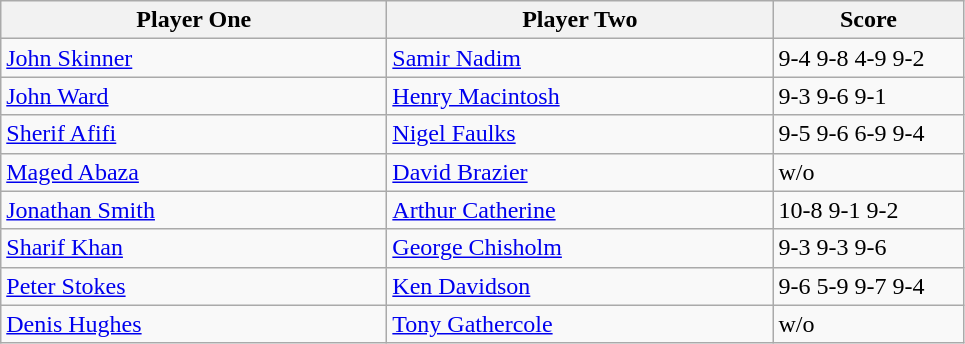<table class="wikitable">
<tr>
<th width=250>Player One</th>
<th width=250>Player Two</th>
<th width=120>Score</th>
</tr>
<tr>
<td> <a href='#'>John Skinner</a></td>
<td> <a href='#'>Samir Nadim</a></td>
<td>9-4 9-8 4-9 9-2</td>
</tr>
<tr>
<td> <a href='#'>John Ward</a></td>
<td> <a href='#'>Henry Macintosh</a></td>
<td>9-3 9-6 9-1</td>
</tr>
<tr>
<td> <a href='#'>Sherif Afifi</a></td>
<td> <a href='#'>Nigel Faulks</a></td>
<td>9-5 9-6 6-9 9-4</td>
</tr>
<tr>
<td> <a href='#'>Maged Abaza</a></td>
<td> <a href='#'>David Brazier</a></td>
<td>w/o</td>
</tr>
<tr>
<td> <a href='#'>Jonathan Smith</a></td>
<td> <a href='#'>Arthur Catherine</a></td>
<td>10-8 9-1 9-2</td>
</tr>
<tr>
<td> <a href='#'>Sharif Khan</a></td>
<td> <a href='#'>George Chisholm</a></td>
<td>9-3 9-3 9-6</td>
</tr>
<tr>
<td> <a href='#'>Peter Stokes</a></td>
<td> <a href='#'>Ken Davidson</a></td>
<td>9-6 5-9 9-7 9-4</td>
</tr>
<tr>
<td> <a href='#'>Denis Hughes</a></td>
<td> <a href='#'>Tony Gathercole</a></td>
<td>w/o</td>
</tr>
</table>
